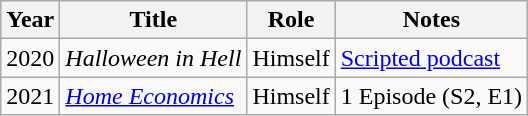<table class="wikitable sortable">
<tr>
<th>Year</th>
<th>Title</th>
<th>Role</th>
<th>Notes</th>
</tr>
<tr>
<td>2020</td>
<td><em>Halloween in Hell</em></td>
<td>Himself</td>
<td><a href='#'>Scripted podcast</a></td>
</tr>
<tr>
<td>2021</td>
<td><em><a href='#'>Home Economics</a></em></td>
<td>Himself</td>
<td>1 Episode (S2, E1)</td>
</tr>
</table>
